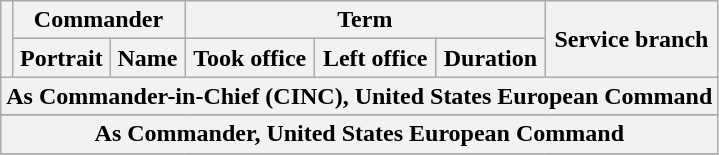<table class="wikitable sortable" style="text-align:center;">
<tr>
<th rowspan=2></th>
<th colspan=2>Commander</th>
<th colspan=3>Term</th>
<th rowspan=2>Service branch</th>
</tr>
<tr>
<th>Portrait</th>
<th>Name</th>
<th>Took office</th>
<th>Left office</th>
<th>Duration</th>
</tr>
<tr>
<th colspan=7>As Commander-in-Chief (CINC), United States European Command</th>
</tr>
<tr>
</tr>
<tr>
<th colspan=7>As Commander, United States European Command</th>
</tr>
<tr>
</tr>
</table>
